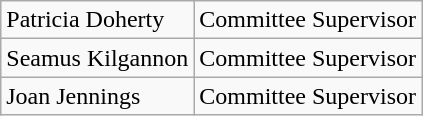<table class="wikitable">
<tr>
<td>Patricia Doherty</td>
<td>Committee Supervisor</td>
</tr>
<tr>
<td>Seamus Kilgannon</td>
<td>Committee Supervisor</td>
</tr>
<tr>
<td>Joan Jennings</td>
<td>Committee Supervisor</td>
</tr>
</table>
